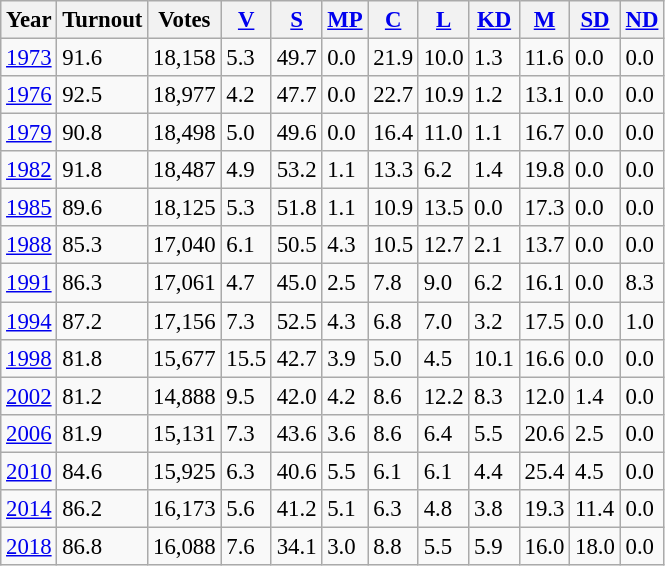<table class="wikitable sortable" style="font-size: 95%;">
<tr>
<th>Year</th>
<th>Turnout</th>
<th>Votes</th>
<th><a href='#'>V</a></th>
<th><a href='#'>S</a></th>
<th><a href='#'>MP</a></th>
<th><a href='#'>C</a></th>
<th><a href='#'>L</a></th>
<th><a href='#'>KD</a></th>
<th><a href='#'>M</a></th>
<th><a href='#'>SD</a></th>
<th><a href='#'>ND</a></th>
</tr>
<tr>
<td><a href='#'>1973</a></td>
<td>91.6</td>
<td>18,158</td>
<td>5.3</td>
<td>49.7</td>
<td>0.0</td>
<td>21.9</td>
<td>10.0</td>
<td>1.3</td>
<td>11.6</td>
<td>0.0</td>
<td>0.0</td>
</tr>
<tr>
<td><a href='#'>1976</a></td>
<td>92.5</td>
<td>18,977</td>
<td>4.2</td>
<td>47.7</td>
<td>0.0</td>
<td>22.7</td>
<td>10.9</td>
<td>1.2</td>
<td>13.1</td>
<td>0.0</td>
<td>0.0</td>
</tr>
<tr>
<td><a href='#'>1979</a></td>
<td>90.8</td>
<td>18,498</td>
<td>5.0</td>
<td>49.6</td>
<td>0.0</td>
<td>16.4</td>
<td>11.0</td>
<td>1.1</td>
<td>16.7</td>
<td>0.0</td>
<td>0.0</td>
</tr>
<tr>
<td><a href='#'>1982</a></td>
<td>91.8</td>
<td>18,487</td>
<td>4.9</td>
<td>53.2</td>
<td>1.1</td>
<td>13.3</td>
<td>6.2</td>
<td>1.4</td>
<td>19.8</td>
<td>0.0</td>
<td>0.0</td>
</tr>
<tr>
<td><a href='#'>1985</a></td>
<td>89.6</td>
<td>18,125</td>
<td>5.3</td>
<td>51.8</td>
<td>1.1</td>
<td>10.9</td>
<td>13.5</td>
<td>0.0</td>
<td>17.3</td>
<td>0.0</td>
<td>0.0</td>
</tr>
<tr>
<td><a href='#'>1988</a></td>
<td>85.3</td>
<td>17,040</td>
<td>6.1</td>
<td>50.5</td>
<td>4.3</td>
<td>10.5</td>
<td>12.7</td>
<td>2.1</td>
<td>13.7</td>
<td>0.0</td>
<td>0.0</td>
</tr>
<tr>
<td><a href='#'>1991</a></td>
<td>86.3</td>
<td>17,061</td>
<td>4.7</td>
<td>45.0</td>
<td>2.5</td>
<td>7.8</td>
<td>9.0</td>
<td>6.2</td>
<td>16.1</td>
<td>0.0</td>
<td>8.3</td>
</tr>
<tr>
<td><a href='#'>1994</a></td>
<td>87.2</td>
<td>17,156</td>
<td>7.3</td>
<td>52.5</td>
<td>4.3</td>
<td>6.8</td>
<td>7.0</td>
<td>3.2</td>
<td>17.5</td>
<td>0.0</td>
<td>1.0</td>
</tr>
<tr>
<td><a href='#'>1998</a></td>
<td>81.8</td>
<td>15,677</td>
<td>15.5</td>
<td>42.7</td>
<td>3.9</td>
<td>5.0</td>
<td>4.5</td>
<td>10.1</td>
<td>16.6</td>
<td>0.0</td>
<td>0.0</td>
</tr>
<tr>
<td><a href='#'>2002</a></td>
<td>81.2</td>
<td>14,888</td>
<td>9.5</td>
<td>42.0</td>
<td>4.2</td>
<td>8.6</td>
<td>12.2</td>
<td>8.3</td>
<td>12.0</td>
<td>1.4</td>
<td>0.0</td>
</tr>
<tr>
<td><a href='#'>2006</a></td>
<td>81.9</td>
<td>15,131</td>
<td>7.3</td>
<td>43.6</td>
<td>3.6</td>
<td>8.6</td>
<td>6.4</td>
<td>5.5</td>
<td>20.6</td>
<td>2.5</td>
<td>0.0</td>
</tr>
<tr>
<td><a href='#'>2010</a></td>
<td>84.6</td>
<td>15,925</td>
<td>6.3</td>
<td>40.6</td>
<td>5.5</td>
<td>6.1</td>
<td>6.1</td>
<td>4.4</td>
<td>25.4</td>
<td>4.5</td>
<td>0.0</td>
</tr>
<tr>
<td><a href='#'>2014</a></td>
<td>86.2</td>
<td>16,173</td>
<td>5.6</td>
<td>41.2</td>
<td>5.1</td>
<td>6.3</td>
<td>4.8</td>
<td>3.8</td>
<td>19.3</td>
<td>11.4</td>
<td>0.0</td>
</tr>
<tr>
<td><a href='#'>2018</a></td>
<td>86.8</td>
<td>16,088</td>
<td>7.6</td>
<td>34.1</td>
<td>3.0</td>
<td>8.8</td>
<td>5.5</td>
<td>5.9</td>
<td>16.0</td>
<td>18.0</td>
<td>0.0</td>
</tr>
</table>
